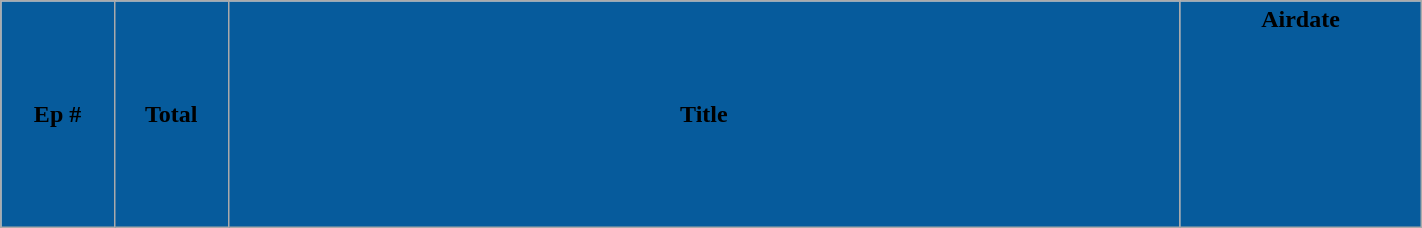<table class="wikitable plainrowheaders"  style="width:75%; background:#fff;">
<tr>
<th style="background:#065B9C; width:8%;"><span>Ep #</span></th>
<th style="background:#065B9C; width:8%;"><span>Total</span></th>
<th style="background:#065B9C"><span>Title</span></th>
<th style="background:#065B9C; width:17%;"><span>Airdate</span><br><br><br><br><br><br><br><br></th>
</tr>
</table>
